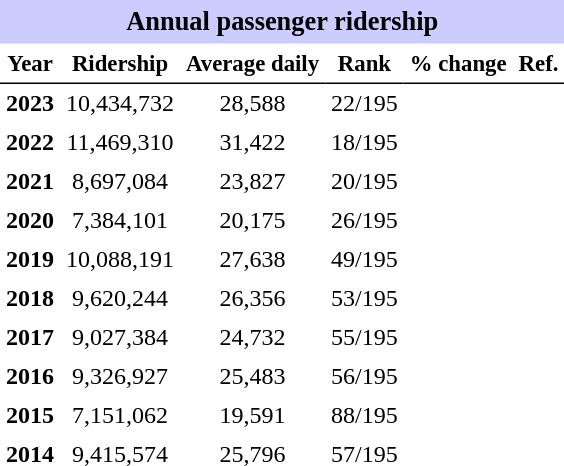<table class="toccolours" cellpadding="4" cellspacing="0" style="text-align:right;">
<tr>
<th colspan="6"  style="background-color:#ccf; background-color:#ccf; font-size:110%; text-align:center;">Annual passenger ridership</th>
</tr>
<tr style="font-size:95%; text-align:center">
<th style="border-bottom:1px solid black">Year</th>
<th style="border-bottom:1px solid black">Ridership</th>
<th style="border-bottom:1px solid black">Average daily</th>
<th style="border-bottom:1px solid black">Rank</th>
<th style="border-bottom:1px solid black">% change</th>
<th style="border-bottom:1px solid black">Ref.</th>
</tr>
<tr style="text-align:center;">
<td><strong>2023</strong></td>
<td>10,434,732</td>
<td>28,588</td>
<td>22/195</td>
<td></td>
<td></td>
</tr>
<tr>
</tr>
<tr style="text-align:center;">
<td><strong>2022</strong></td>
<td>11,469,310</td>
<td>31,422</td>
<td>18/195</td>
<td></td>
<td></td>
</tr>
<tr style="text-align:center;">
<td><strong>2021</strong></td>
<td>8,697,084</td>
<td>23,827</td>
<td>20/195</td>
<td></td>
<td></td>
</tr>
<tr style="text-align:center;">
<td><strong>2020</strong></td>
<td>7,384,101</td>
<td>20,175</td>
<td>26/195</td>
<td></td>
<td></td>
</tr>
<tr style="text-align:center;">
<td><strong>2019</strong></td>
<td>10,088,191</td>
<td>27,638</td>
<td>49/195</td>
<td></td>
<td></td>
</tr>
<tr style="text-align:center;">
<td><strong>2018</strong></td>
<td>9,620,244</td>
<td>26,356</td>
<td>53/195</td>
<td></td>
<td></td>
</tr>
<tr style="text-align:center;">
<td><strong>2017</strong></td>
<td>9,027,384</td>
<td>24,732</td>
<td>55/195</td>
<td></td>
<td></td>
</tr>
<tr style="text-align:center;">
<td><strong>2016</strong></td>
<td>9,326,927</td>
<td>25,483</td>
<td>56/195</td>
<td></td>
<td></td>
</tr>
<tr style="text-align:center;">
<td><strong>2015</strong></td>
<td>7,151,062</td>
<td>19,591</td>
<td>88/195</td>
<td></td>
<td></td>
</tr>
<tr style="text-align:center;">
<td><strong>2014</strong></td>
<td>9,415,574</td>
<td>25,796</td>
<td>57/195</td>
<td></td>
<td></td>
</tr>
</table>
